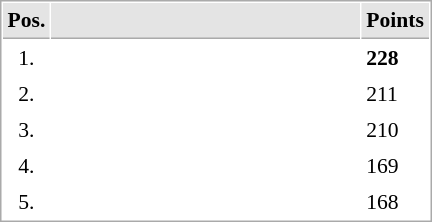<table cellspacing="1" cellpadding="3" style="border:1px solid #AAAAAA;font-size:90%">
<tr bgcolor="#E4E4E4">
<th style="border-bottom:1px solid #AAAAAA" width="10">Pos.</th>
<th style="border-bottom:1px solid #AAAAAA" width="200"></th>
<th style="border-bottom:1px solid #AAAAAA" width="20">Points</th>
</tr>
<tr>
<td align="center">1.</td>
<td><strong></strong></td>
<td><strong>228</strong></td>
</tr>
<tr>
<td align="center">2.</td>
<td></td>
<td>211</td>
</tr>
<tr>
<td align="center">3.</td>
<td></td>
<td>210</td>
</tr>
<tr>
<td align="center">4.</td>
<td></td>
<td>169</td>
</tr>
<tr>
<td align="center">5.</td>
<td></td>
<td>168</td>
</tr>
</table>
